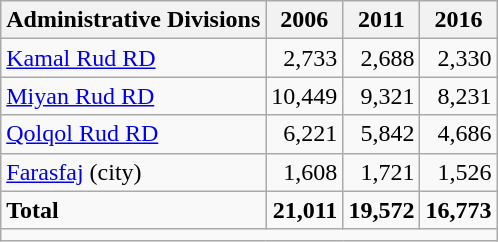<table class="wikitable">
<tr>
<th>Administrative Divisions</th>
<th>2006</th>
<th>2011</th>
<th>2016</th>
</tr>
<tr>
<td><a href='#'>Kamal Rud RD</a></td>
<td style="text-align: right;">2,733</td>
<td style="text-align: right;">2,688</td>
<td style="text-align: right;">2,330</td>
</tr>
<tr>
<td><a href='#'>Miyan Rud RD</a></td>
<td style="text-align: right;">10,449</td>
<td style="text-align: right;">9,321</td>
<td style="text-align: right;">8,231</td>
</tr>
<tr>
<td><a href='#'>Qolqol Rud RD</a></td>
<td style="text-align: right;">6,221</td>
<td style="text-align: right;">5,842</td>
<td style="text-align: right;">4,686</td>
</tr>
<tr>
<td><a href='#'>Farasfaj</a> (city)</td>
<td style="text-align: right;">1,608</td>
<td style="text-align: right;">1,721</td>
<td style="text-align: right;">1,526</td>
</tr>
<tr>
<td><strong>Total</strong></td>
<td style="text-align: right;"><strong>21,011</strong></td>
<td style="text-align: right;"><strong>19,572</strong></td>
<td style="text-align: right;"><strong>16,773</strong></td>
</tr>
<tr>
<td colspan=4></td>
</tr>
</table>
